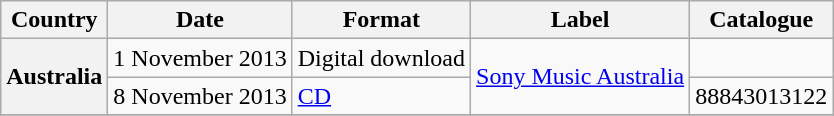<table class="wikitable plainrowheaders sortable">
<tr>
<th scope="col">Country</th>
<th scope="col">Date</th>
<th scope="col">Format</th>
<th scope="col">Label</th>
<th scope="col">Catalogue</th>
</tr>
<tr>
<th scope="row" rowspan="2">Australia</th>
<td>1 November 2013</td>
<td>Digital download</td>
<td rowspan="2"><a href='#'>Sony Music Australia</a></td>
<td></td>
</tr>
<tr>
<td>8 November 2013</td>
<td><a href='#'>CD</a></td>
<td>88843013122</td>
</tr>
<tr>
</tr>
</table>
